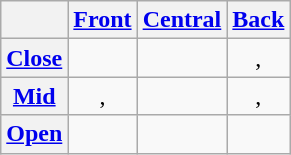<table class="wikitable" style="text-align:center">
<tr>
<th></th>
<th><a href='#'>Front</a></th>
<th><a href='#'>Central</a></th>
<th><a href='#'>Back</a></th>
</tr>
<tr>
<th><a href='#'>Close</a></th>
<td> </td>
<td></td>
<td>,  </td>
</tr>
<tr>
<th><a href='#'>Mid</a></th>
<td>,  </td>
<td></td>
<td>,  </td>
</tr>
<tr>
<th><a href='#'>Open</a></th>
<td></td>
<td> </td>
<td></td>
</tr>
</table>
